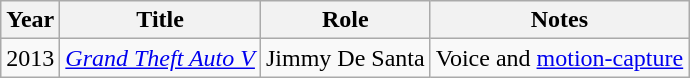<table class="wikitable sortable">
<tr>
<th>Year</th>
<th>Title</th>
<th>Role</th>
<th class="unsortable">Notes</th>
</tr>
<tr>
<td>2013</td>
<td><em><a href='#'>Grand Theft Auto V</a></em></td>
<td>Jimmy De Santa</td>
<td>Voice and <a href='#'>motion-capture</a></td>
</tr>
</table>
